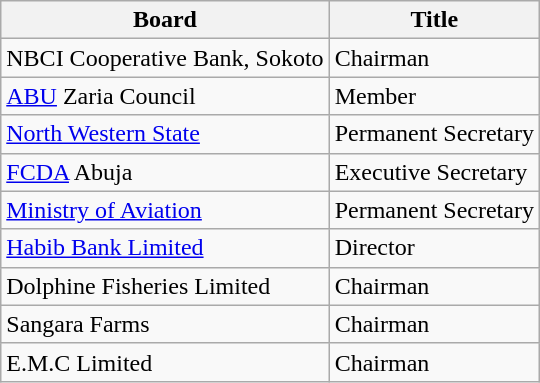<table class="wikitable">
<tr>
<th>Board</th>
<th>Title</th>
</tr>
<tr>
<td>NBCI Cooperative Bank, Sokoto</td>
<td>Chairman</td>
</tr>
<tr>
<td><a href='#'>ABU</a> Zaria Council</td>
<td>Member</td>
</tr>
<tr>
<td><a href='#'>North Western State</a></td>
<td>Permanent Secretary</td>
</tr>
<tr>
<td><a href='#'>FCDA</a> Abuja</td>
<td>Executive Secretary</td>
</tr>
<tr>
<td><a href='#'>Ministry of Aviation</a></td>
<td>Permanent Secretary</td>
</tr>
<tr>
<td><a href='#'>Habib Bank Limited</a></td>
<td>Director</td>
</tr>
<tr>
<td>Dolphine Fisheries Limited</td>
<td>Chairman</td>
</tr>
<tr>
<td>Sangara Farms</td>
<td>Chairman</td>
</tr>
<tr>
<td>E.M.C Limited</td>
<td>Chairman</td>
</tr>
</table>
